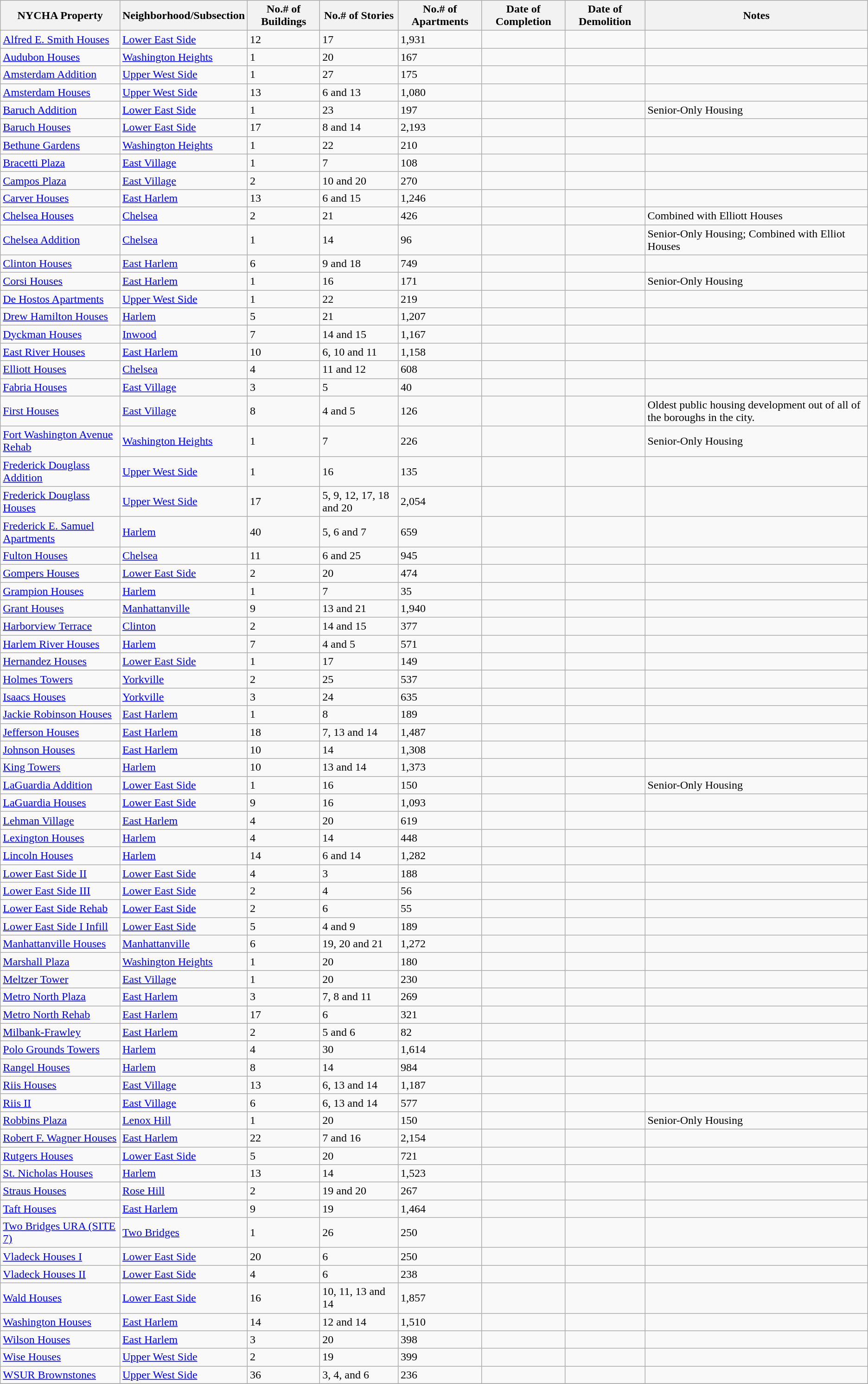<table class="wikitable sortable">
<tr>
<th>NYCHA Property</th>
<th>Neighborhood/Subsection</th>
<th>No.# of Buildings</th>
<th>No.# of Stories</th>
<th>No.# of Apartments</th>
<th>Date of Completion</th>
<th>Date of Demolition</th>
<th>Notes</th>
</tr>
<tr>
<td><a href='#'>Alfred E. Smith Houses</a></td>
<td><a href='#'>Lower East Side</a></td>
<td>12</td>
<td>17</td>
<td>1,931</td>
<td></td>
<td></td>
<td></td>
</tr>
<tr>
<td><a href='#'>Audubon Houses</a></td>
<td><a href='#'>Washington Heights</a></td>
<td>1</td>
<td>20</td>
<td>167</td>
<td></td>
<td></td>
<td></td>
</tr>
<tr>
<td><a href='#'>Amsterdam Addition</a></td>
<td><a href='#'>Upper West Side</a></td>
<td>1</td>
<td>27</td>
<td>175</td>
<td></td>
<td></td>
<td></td>
</tr>
<tr>
<td><a href='#'>Amsterdam Houses</a></td>
<td><a href='#'>Upper West Side</a></td>
<td>13</td>
<td>6 and 13</td>
<td>1,080</td>
<td></td>
<td></td>
<td></td>
</tr>
<tr>
<td><a href='#'>Baruch Addition</a></td>
<td><a href='#'>Lower East Side</a></td>
<td>1</td>
<td>23</td>
<td>197</td>
<td></td>
<td></td>
<td>Senior-Only Housing</td>
</tr>
<tr>
<td><a href='#'>Baruch Houses</a></td>
<td><a href='#'>Lower East Side</a></td>
<td>17</td>
<td>8 and 14</td>
<td>2,193</td>
<td></td>
<td></td>
<td></td>
</tr>
<tr>
<td><a href='#'>Bethune Gardens</a></td>
<td><a href='#'>Washington Heights</a></td>
<td>1</td>
<td>22</td>
<td>210</td>
<td></td>
<td></td>
<td></td>
</tr>
<tr>
<td><a href='#'>Bracetti Plaza</a></td>
<td><a href='#'>East Village</a></td>
<td>1</td>
<td>7</td>
<td>108</td>
<td></td>
<td></td>
<td></td>
</tr>
<tr>
<td><a href='#'>Campos Plaza</a></td>
<td><a href='#'>East Village</a></td>
<td>2</td>
<td>10 and 20</td>
<td>270</td>
<td></td>
<td></td>
<td></td>
</tr>
<tr>
<td><a href='#'>Carver Houses</a></td>
<td><a href='#'>East Harlem</a></td>
<td>13</td>
<td>6 and 15</td>
<td>1,246</td>
<td></td>
<td></td>
<td></td>
</tr>
<tr>
<td><a href='#'>Chelsea Houses</a></td>
<td><a href='#'>Chelsea</a></td>
<td>2</td>
<td>21</td>
<td>426</td>
<td></td>
<td></td>
<td>Combined with Elliott Houses</td>
</tr>
<tr>
<td><a href='#'>Chelsea Addition</a></td>
<td><a href='#'>Chelsea</a></td>
<td>1</td>
<td>14</td>
<td>96</td>
<td></td>
<td></td>
<td>Senior-Only Housing; Combined with Elliot Houses</td>
</tr>
<tr>
<td><a href='#'>Clinton Houses</a></td>
<td><a href='#'>East Harlem</a></td>
<td>6</td>
<td>9 and 18</td>
<td>749</td>
<td></td>
<td></td>
<td></td>
</tr>
<tr>
<td><a href='#'>Corsi Houses</a></td>
<td><a href='#'>East Harlem</a></td>
<td>1</td>
<td>16</td>
<td>171</td>
<td></td>
<td></td>
<td>Senior-Only Housing</td>
</tr>
<tr>
<td><a href='#'>De Hostos Apartments</a></td>
<td><a href='#'>Upper West Side</a></td>
<td>1</td>
<td>22</td>
<td>219</td>
<td></td>
<td></td>
<td></td>
</tr>
<tr>
<td><a href='#'>Drew Hamilton Houses</a></td>
<td><a href='#'>Harlem</a></td>
<td>5</td>
<td>21</td>
<td>1,207</td>
<td></td>
<td></td>
<td></td>
</tr>
<tr>
<td><a href='#'>Dyckman Houses</a></td>
<td><a href='#'>Inwood</a></td>
<td>7</td>
<td>14 and 15</td>
<td>1,167</td>
<td></td>
<td></td>
<td></td>
</tr>
<tr>
<td><a href='#'>East River Houses</a></td>
<td><a href='#'>East Harlem</a></td>
<td>10</td>
<td>6, 10 and 11</td>
<td>1,158</td>
<td></td>
<td></td>
<td></td>
</tr>
<tr>
<td><a href='#'>Elliott Houses</a></td>
<td><a href='#'>Chelsea</a></td>
<td>4</td>
<td>11 and 12</td>
<td>608</td>
<td></td>
<td></td>
<td></td>
</tr>
<tr>
<td><a href='#'>Fabria Houses</a></td>
<td><a href='#'>East Village</a></td>
<td>3</td>
<td>5</td>
<td>40</td>
<td></td>
<td></td>
<td></td>
</tr>
<tr>
<td><a href='#'>First Houses</a></td>
<td><a href='#'>East Village</a></td>
<td>8</td>
<td>4 and 5</td>
<td>126</td>
<td></td>
<td></td>
<td>Oldest public housing development out of all of the boroughs in the city.</td>
</tr>
<tr>
<td><a href='#'>Fort Washington Avenue Rehab</a></td>
<td><a href='#'>Washington Heights</a></td>
<td>1</td>
<td>7</td>
<td>226</td>
<td></td>
<td></td>
<td>Senior-Only Housing</td>
</tr>
<tr>
<td><a href='#'>Frederick Douglass Addition</a></td>
<td><a href='#'>Upper West Side</a></td>
<td>1</td>
<td>16</td>
<td>135</td>
<td></td>
<td></td>
<td></td>
</tr>
<tr>
<td><a href='#'>Frederick Douglass Houses</a></td>
<td><a href='#'>Upper West Side</a></td>
<td>17</td>
<td>5, 9, 12, 17, 18 and 20</td>
<td>2,054</td>
<td></td>
<td></td>
<td></td>
</tr>
<tr>
<td><a href='#'>Frederick E. Samuel Apartments</a></td>
<td><a href='#'>Harlem</a></td>
<td>40</td>
<td>5, 6 and 7</td>
<td>659</td>
<td></td>
<td></td>
<td></td>
</tr>
<tr>
<td><a href='#'>Fulton Houses</a></td>
<td><a href='#'>Chelsea</a></td>
<td>11</td>
<td>6 and 25</td>
<td>945</td>
<td></td>
<td></td>
<td></td>
</tr>
<tr>
<td><a href='#'>Gompers Houses</a></td>
<td><a href='#'>Lower East Side</a></td>
<td>2</td>
<td>20</td>
<td>474</td>
<td></td>
<td></td>
<td></td>
</tr>
<tr>
<td><a href='#'>Grampion Houses</a></td>
<td><a href='#'>Harlem</a></td>
<td>1</td>
<td>7</td>
<td>35</td>
<td></td>
<td></td>
<td></td>
</tr>
<tr>
<td><a href='#'>Grant Houses</a></td>
<td><a href='#'>Manhattanville</a></td>
<td>9</td>
<td>13 and 21</td>
<td>1,940</td>
<td></td>
<td></td>
<td></td>
</tr>
<tr>
<td><a href='#'>Harborview Terrace</a></td>
<td><a href='#'>Clinton</a></td>
<td>2</td>
<td>14 and 15</td>
<td>377</td>
<td></td>
<td></td>
<td></td>
</tr>
<tr>
<td><a href='#'>Harlem River Houses</a></td>
<td><a href='#'>Harlem</a></td>
<td>7</td>
<td>4 and 5</td>
<td>571</td>
<td></td>
<td></td>
<td></td>
</tr>
<tr>
<td><a href='#'>Hernandez Houses</a></td>
<td><a href='#'>Lower East Side</a></td>
<td>1</td>
<td>17</td>
<td>149</td>
<td></td>
<td></td>
<td></td>
</tr>
<tr>
<td><a href='#'>Holmes Towers</a></td>
<td><a href='#'>Yorkville</a></td>
<td>2</td>
<td>25</td>
<td>537</td>
<td></td>
<td></td>
<td></td>
</tr>
<tr>
<td><a href='#'>Isaacs Houses</a></td>
<td><a href='#'>Yorkville</a></td>
<td>3</td>
<td>24</td>
<td>635</td>
<td></td>
<td></td>
<td></td>
</tr>
<tr>
<td><a href='#'>Jackie Robinson Houses</a></td>
<td><a href='#'>East Harlem</a></td>
<td>1</td>
<td>8</td>
<td>189</td>
<td></td>
<td></td>
<td></td>
</tr>
<tr>
<td><a href='#'>Jefferson Houses</a></td>
<td><a href='#'>East Harlem</a></td>
<td>18</td>
<td>7, 13 and 14</td>
<td>1,487</td>
<td></td>
<td></td>
<td></td>
</tr>
<tr>
<td><a href='#'>Johnson Houses</a></td>
<td><a href='#'>East Harlem</a></td>
<td>10</td>
<td>14</td>
<td>1,308</td>
<td></td>
<td></td>
<td></td>
</tr>
<tr>
<td><a href='#'>King Towers</a></td>
<td><a href='#'>Harlem</a></td>
<td>10</td>
<td>13 and 14</td>
<td>1,373</td>
<td></td>
<td></td>
<td></td>
</tr>
<tr>
<td><a href='#'>LaGuardia Addition</a></td>
<td><a href='#'>Lower East Side</a></td>
<td>1</td>
<td>16</td>
<td>150</td>
<td></td>
<td></td>
<td>Senior-Only Housing</td>
</tr>
<tr>
<td><a href='#'>LaGuardia Houses</a></td>
<td><a href='#'>Lower East Side</a></td>
<td>9</td>
<td>16</td>
<td>1,093</td>
<td></td>
<td></td>
<td></td>
</tr>
<tr>
<td><a href='#'>Lehman Village</a></td>
<td><a href='#'>East Harlem</a></td>
<td>4</td>
<td>20</td>
<td>619</td>
<td></td>
<td></td>
<td></td>
</tr>
<tr>
<td><a href='#'>Lexington Houses</a></td>
<td><a href='#'>Harlem</a></td>
<td>4</td>
<td>14</td>
<td>448</td>
<td></td>
<td></td>
<td></td>
</tr>
<tr>
<td><a href='#'>Lincoln Houses</a></td>
<td><a href='#'>Harlem</a></td>
<td>14</td>
<td>6 and 14</td>
<td>1,282</td>
<td></td>
<td></td>
<td></td>
</tr>
<tr>
<td><a href='#'>Lower East Side II</a></td>
<td><a href='#'>Lower East Side</a></td>
<td>4</td>
<td>3</td>
<td>188</td>
<td></td>
<td></td>
<td></td>
</tr>
<tr>
<td><a href='#'>Lower East Side III</a></td>
<td><a href='#'>Lower East Side</a></td>
<td>2</td>
<td>4</td>
<td>56</td>
<td></td>
<td></td>
<td></td>
</tr>
<tr>
<td><a href='#'>Lower East Side Rehab</a></td>
<td><a href='#'>Lower East Side</a></td>
<td>2</td>
<td>6</td>
<td>55</td>
<td></td>
<td></td>
<td></td>
</tr>
<tr>
<td><a href='#'>Lower East Side I Infill</a></td>
<td><a href='#'>Lower East Side</a></td>
<td>5</td>
<td>4 and 9</td>
<td>189</td>
<td></td>
<td></td>
<td></td>
</tr>
<tr>
<td><a href='#'>Manhattanville Houses</a></td>
<td><a href='#'>Manhattanville</a></td>
<td>6</td>
<td>19, 20 and 21</td>
<td>1,272</td>
<td></td>
<td></td>
<td></td>
</tr>
<tr>
<td><a href='#'>Marshall Plaza</a></td>
<td><a href='#'>Washington Heights</a></td>
<td>1</td>
<td>20</td>
<td>180</td>
<td></td>
<td></td>
<td></td>
</tr>
<tr>
<td><a href='#'>Meltzer Tower</a></td>
<td><a href='#'>East Village</a></td>
<td>1</td>
<td>20</td>
<td>230</td>
<td></td>
<td></td>
<td></td>
</tr>
<tr>
<td><a href='#'>Metro North Plaza</a></td>
<td><a href='#'>East Harlem</a></td>
<td>3</td>
<td>7, 8 and 11</td>
<td>269</td>
<td></td>
<td></td>
<td></td>
</tr>
<tr>
<td><a href='#'>Metro North Rehab</a></td>
<td><a href='#'>East Harlem</a></td>
<td>17</td>
<td>6</td>
<td>321</td>
<td></td>
<td></td>
<td></td>
</tr>
<tr>
<td><a href='#'>Milbank-Frawley</a></td>
<td><a href='#'>East Harlem</a></td>
<td>2</td>
<td>5 and 6</td>
<td>82</td>
<td></td>
<td></td>
<td></td>
</tr>
<tr>
<td><a href='#'>Polo Grounds Towers</a></td>
<td><a href='#'>Harlem</a></td>
<td>4</td>
<td>30</td>
<td>1,614</td>
<td></td>
<td></td>
<td></td>
</tr>
<tr>
<td><a href='#'>Rangel Houses</a></td>
<td><a href='#'>Harlem</a></td>
<td>8</td>
<td>14</td>
<td>984</td>
<td></td>
<td></td>
<td></td>
</tr>
<tr>
<td><a href='#'>Riis Houses</a></td>
<td><a href='#'>East Village</a></td>
<td>13</td>
<td>6, 13 and 14</td>
<td>1,187</td>
<td></td>
<td></td>
<td></td>
</tr>
<tr>
<td><a href='#'>Riis II</a></td>
<td><a href='#'>East Village</a></td>
<td>6</td>
<td>6, 13 and 14</td>
<td>577</td>
<td></td>
<td></td>
<td></td>
</tr>
<tr>
<td><a href='#'>Robbins Plaza</a></td>
<td><a href='#'>Lenox Hill</a></td>
<td>1</td>
<td>20</td>
<td>150</td>
<td></td>
<td></td>
<td>Senior-Only Housing</td>
</tr>
<tr>
<td><a href='#'>Robert F. Wagner Houses</a></td>
<td><a href='#'>East Harlem</a></td>
<td>22</td>
<td>7 and 16</td>
<td>2,154</td>
<td></td>
<td></td>
<td></td>
</tr>
<tr>
<td><a href='#'>Rutgers Houses</a></td>
<td><a href='#'>Lower East Side</a></td>
<td>5</td>
<td>20</td>
<td>721</td>
<td></td>
<td></td>
<td></td>
</tr>
<tr>
<td><a href='#'>St. Nicholas Houses</a></td>
<td><a href='#'>Harlem</a></td>
<td>13</td>
<td>14</td>
<td>1,523</td>
<td></td>
<td></td>
<td></td>
</tr>
<tr>
<td><a href='#'>Straus Houses</a></td>
<td><a href='#'>Rose Hill</a></td>
<td>2</td>
<td>19 and 20</td>
<td>267</td>
<td></td>
<td></td>
<td></td>
</tr>
<tr>
<td><a href='#'>Taft Houses</a></td>
<td><a href='#'>East Harlem</a></td>
<td>9</td>
<td>19</td>
<td>1,464</td>
<td></td>
<td></td>
<td></td>
</tr>
<tr>
<td><a href='#'>Two Bridges URA (SITE 7)</a></td>
<td><a href='#'>Two Bridges</a></td>
<td>1</td>
<td>26</td>
<td>250</td>
<td></td>
<td></td>
<td></td>
</tr>
<tr>
<td><a href='#'>Vladeck Houses I</a></td>
<td><a href='#'>Lower East Side</a></td>
<td>20</td>
<td>6</td>
<td>250</td>
<td></td>
<td></td>
<td></td>
</tr>
<tr>
<td><a href='#'>Vladeck Houses II</a></td>
<td><a href='#'>Lower East Side</a></td>
<td>4</td>
<td>6</td>
<td>238</td>
<td></td>
<td></td>
<td></td>
</tr>
<tr>
<td><a href='#'>Wald Houses</a></td>
<td><a href='#'>Lower East Side</a></td>
<td>16</td>
<td>10, 11, 13 and 14</td>
<td>1,857</td>
<td></td>
<td></td>
<td></td>
</tr>
<tr>
<td><a href='#'>Washington Houses</a></td>
<td><a href='#'>East Harlem</a></td>
<td>14</td>
<td>12 and 14</td>
<td>1,510</td>
<td></td>
<td></td>
<td></td>
</tr>
<tr>
<td><a href='#'>Wilson Houses</a></td>
<td><a href='#'>East Harlem</a></td>
<td>3</td>
<td>20</td>
<td>398</td>
<td></td>
<td></td>
<td></td>
</tr>
<tr>
<td><a href='#'>Wise Houses</a></td>
<td><a href='#'>Upper West Side</a></td>
<td>2</td>
<td>19</td>
<td>399</td>
<td></td>
<td></td>
<td></td>
</tr>
<tr>
<td><a href='#'>WSUR Brownstones</a></td>
<td><a href='#'>Upper West Side</a></td>
<td>36</td>
<td>3, 4, and 6</td>
<td>236</td>
<td></td>
<td></td>
<td></td>
</tr>
<tr>
</tr>
</table>
